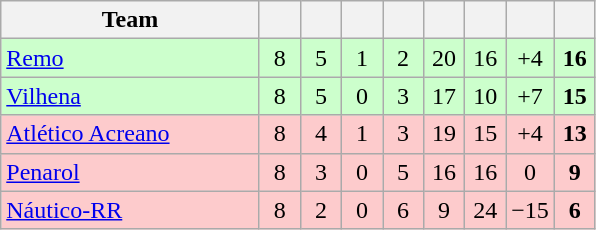<table class="wikitable" style="text-align: center;">
<tr>
<th width=165>Team</th>
<th width=20></th>
<th width=20></th>
<th width=20></th>
<th width=20></th>
<th width=20></th>
<th width=20></th>
<th width=20></th>
<th width=20></th>
</tr>
<tr bgcolor=#ccffcc>
<td align=left> <a href='#'>Remo</a></td>
<td>8</td>
<td>5</td>
<td>1</td>
<td>2</td>
<td>20</td>
<td>16</td>
<td>+4</td>
<td><strong>16</strong></td>
</tr>
<tr bgcolor=#ccffcc>
<td align=left> <a href='#'>Vilhena</a></td>
<td>8</td>
<td>5</td>
<td>0</td>
<td>3</td>
<td>17</td>
<td>10</td>
<td>+7</td>
<td><strong>15</strong></td>
</tr>
<tr bgcolor=#FDCBCC>
<td align=left> <a href='#'>Atlético Acreano</a></td>
<td>8</td>
<td>4</td>
<td>1</td>
<td>3</td>
<td>19</td>
<td>15</td>
<td>+4</td>
<td><strong>13</strong></td>
</tr>
<tr bgcolor=#FDCBCC>
<td align=left> <a href='#'>Penarol</a></td>
<td>8</td>
<td>3</td>
<td>0</td>
<td>5</td>
<td>16</td>
<td>16</td>
<td>0</td>
<td><strong>9</strong></td>
</tr>
<tr bgcolor=#FDCBCC>
<td align=left> <a href='#'>Náutico-RR</a></td>
<td>8</td>
<td>2</td>
<td>0</td>
<td>6</td>
<td>9</td>
<td>24</td>
<td>−15</td>
<td><strong>6</strong></td>
</tr>
</table>
